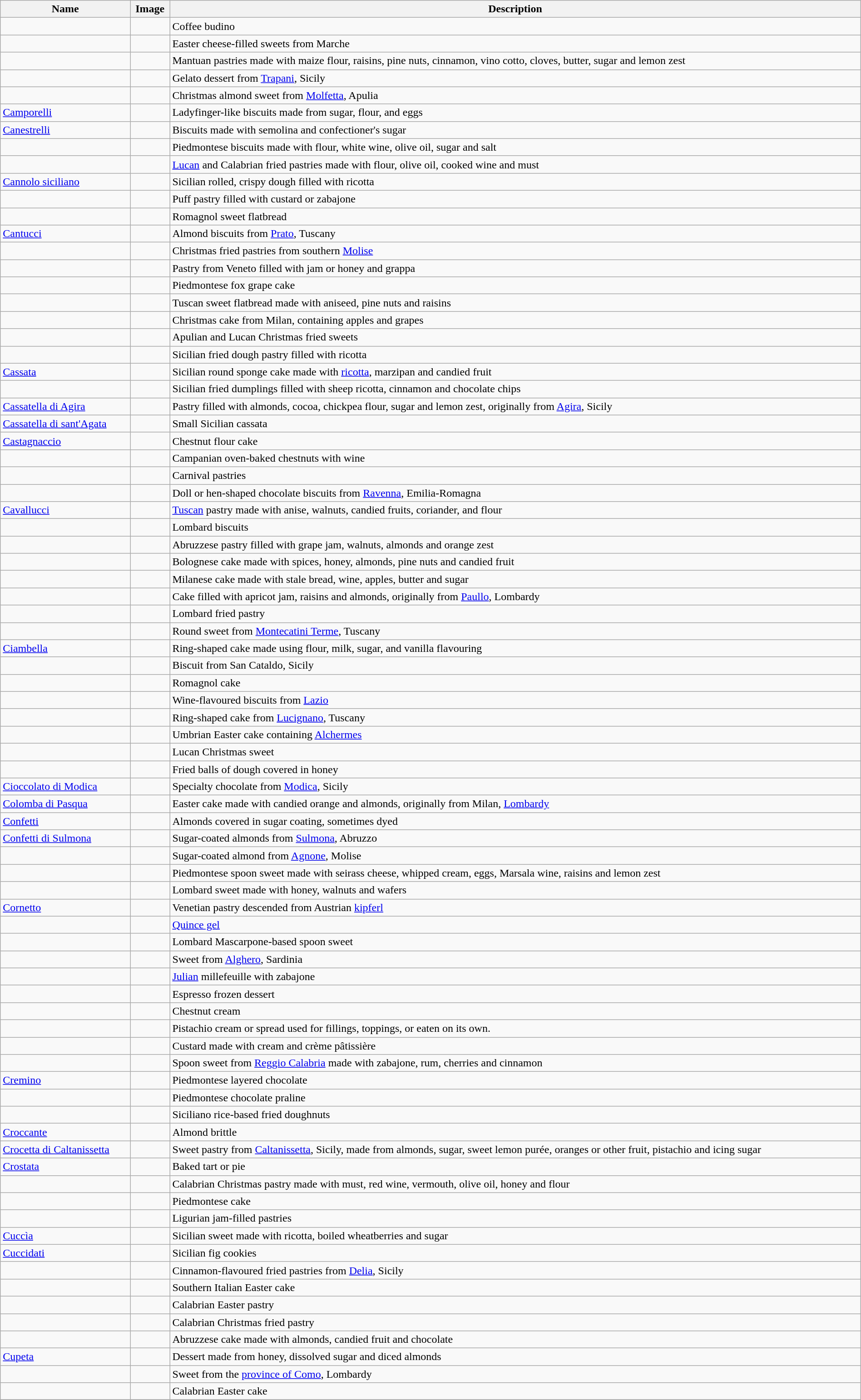<table class="wikitable sortable" width="100%">
<tr>
<th>Name</th>
<th class="unsortable">Image</th>
<th>Description</th>
</tr>
<tr>
<td></td>
<td></td>
<td>Coffee budino</td>
</tr>
<tr>
<td></td>
<td></td>
<td>Easter cheese-filled sweets from Marche</td>
</tr>
<tr>
<td></td>
<td></td>
<td>Mantuan pastries made with maize flour, raisins, pine nuts, cinnamon, vino cotto, cloves, butter, sugar and lemon zest</td>
</tr>
<tr>
<td></td>
<td></td>
<td>Gelato dessert from <a href='#'>Trapani</a>, Sicily</td>
</tr>
<tr>
<td></td>
<td></td>
<td>Christmas almond sweet from <a href='#'>Molfetta</a>, Apulia</td>
</tr>
<tr>
<td><a href='#'>Camporelli</a></td>
<td></td>
<td>Ladyfinger-like biscuits made from sugar, flour, and eggs</td>
</tr>
<tr>
<td><a href='#'>Canestrelli</a></td>
<td></td>
<td>Biscuits made with semolina and confectioner's sugar</td>
</tr>
<tr>
<td></td>
<td></td>
<td>Piedmontese biscuits made with flour, white wine, olive oil, sugar and salt</td>
</tr>
<tr>
<td></td>
<td></td>
<td><a href='#'>Lucan</a> and Calabrian fried pastries made with flour, olive oil, cooked wine and must</td>
</tr>
<tr>
<td><a href='#'>Cannolo siciliano</a></td>
<td></td>
<td>Sicilian rolled, crispy dough filled with ricotta</td>
</tr>
<tr>
<td></td>
<td></td>
<td>Puff pastry filled with custard or zabajone</td>
</tr>
<tr>
<td></td>
<td></td>
<td>Romagnol sweet flatbread</td>
</tr>
<tr>
<td><a href='#'>Cantucci</a></td>
<td></td>
<td>Almond biscuits from <a href='#'>Prato</a>, Tuscany</td>
</tr>
<tr>
<td></td>
<td></td>
<td>Christmas fried pastries from southern <a href='#'>Molise</a></td>
</tr>
<tr>
<td></td>
<td></td>
<td>Pastry from Veneto filled with jam or honey and grappa</td>
</tr>
<tr>
<td></td>
<td></td>
<td>Piedmontese fox grape cake</td>
</tr>
<tr>
<td></td>
<td></td>
<td>Tuscan sweet flatbread made with aniseed, pine nuts and raisins</td>
</tr>
<tr>
<td></td>
<td></td>
<td>Christmas cake from Milan, containing apples and grapes</td>
</tr>
<tr>
<td></td>
<td></td>
<td>Apulian and Lucan Christmas fried sweets</td>
</tr>
<tr>
<td></td>
<td></td>
<td>Sicilian fried dough pastry filled with ricotta</td>
</tr>
<tr>
<td><a href='#'>Cassata</a></td>
<td></td>
<td>Sicilian round sponge cake made with <a href='#'>ricotta</a>, marzipan and candied fruit</td>
</tr>
<tr>
<td></td>
<td></td>
<td>Sicilian fried dumplings filled with sheep ricotta, cinnamon and chocolate chips</td>
</tr>
<tr>
<td><a href='#'>Cassatella di Agira</a></td>
<td></td>
<td>Pastry filled with almonds, cocoa, chickpea flour, sugar and lemon zest, originally from <a href='#'>Agira</a>, Sicily</td>
</tr>
<tr>
<td><a href='#'>Cassatella di sant'Agata</a></td>
<td></td>
<td>Small Sicilian cassata</td>
</tr>
<tr>
<td><a href='#'>Castagnaccio</a></td>
<td></td>
<td>Chestnut flour cake</td>
</tr>
<tr>
<td></td>
<td></td>
<td>Campanian oven-baked chestnuts with wine</td>
</tr>
<tr>
<td></td>
<td></td>
<td>Carnival pastries</td>
</tr>
<tr>
<td></td>
<td></td>
<td>Doll or hen-shaped chocolate biscuits from <a href='#'>Ravenna</a>, Emilia-Romagna</td>
</tr>
<tr>
<td><a href='#'>Cavallucci</a></td>
<td></td>
<td><a href='#'>Tuscan</a> pastry made with anise, walnuts, candied fruits, coriander, and flour</td>
</tr>
<tr>
<td></td>
<td></td>
<td>Lombard biscuits</td>
</tr>
<tr>
<td></td>
<td></td>
<td>Abruzzese pastry filled with grape jam, walnuts, almonds and orange zest</td>
</tr>
<tr>
<td></td>
<td></td>
<td>Bolognese cake made with spices, honey, almonds, pine nuts and candied fruit</td>
</tr>
<tr>
<td></td>
<td></td>
<td>Milanese cake made with stale bread, wine, apples, butter and sugar</td>
</tr>
<tr>
<td></td>
<td></td>
<td>Cake filled with apricot jam, raisins and almonds, originally from <a href='#'>Paullo</a>, Lombardy</td>
</tr>
<tr>
<td></td>
<td></td>
<td>Lombard fried pastry</td>
</tr>
<tr>
<td></td>
<td></td>
<td>Round sweet from <a href='#'>Montecatini Terme</a>, Tuscany</td>
</tr>
<tr>
<td><a href='#'>Ciambella</a></td>
<td></td>
<td>Ring-shaped cake made using flour, milk, sugar, and vanilla flavouring</td>
</tr>
<tr>
<td></td>
<td></td>
<td>Biscuit from San Cataldo, Sicily</td>
</tr>
<tr>
<td></td>
<td></td>
<td>Romagnol cake</td>
</tr>
<tr>
<td></td>
<td></td>
<td>Wine-flavoured biscuits from <a href='#'>Lazio</a></td>
</tr>
<tr>
<td></td>
<td></td>
<td>Ring-shaped cake from <a href='#'>Lucignano</a>, Tuscany</td>
</tr>
<tr>
<td></td>
<td></td>
<td>Umbrian Easter cake containing <a href='#'>Alchermes</a></td>
</tr>
<tr>
<td></td>
<td></td>
<td>Lucan Christmas sweet</td>
</tr>
<tr>
<td></td>
<td></td>
<td>Fried balls of dough covered in honey</td>
</tr>
<tr>
<td><a href='#'>Cioccolato di Modica</a></td>
<td></td>
<td>Specialty chocolate from <a href='#'>Modica</a>, Sicily</td>
</tr>
<tr>
<td><a href='#'>Colomba di Pasqua</a></td>
<td></td>
<td>Easter cake made with candied orange and almonds, originally from Milan, <a href='#'>Lombardy</a></td>
</tr>
<tr>
<td><a href='#'>Confetti</a></td>
<td></td>
<td>Almonds covered in sugar coating, sometimes dyed</td>
</tr>
<tr>
<td><a href='#'>Confetti di Sulmona</a></td>
<td></td>
<td>Sugar-coated almonds from <a href='#'>Sulmona</a>, Abruzzo</td>
</tr>
<tr>
<td></td>
<td></td>
<td>Sugar-coated almond from <a href='#'>Agnone</a>, Molise</td>
</tr>
<tr>
<td></td>
<td></td>
<td>Piedmontese spoon sweet made with seirass cheese, whipped cream, eggs, Marsala wine, raisins and lemon zest</td>
</tr>
<tr>
<td></td>
<td></td>
<td>Lombard sweet made with honey, walnuts and wafers</td>
</tr>
<tr>
<td><a href='#'>Cornetto</a></td>
<td></td>
<td>Venetian pastry descended from Austrian <a href='#'>kipferl</a></td>
</tr>
<tr>
<td></td>
<td></td>
<td><a href='#'>Quince gel</a></td>
</tr>
<tr>
<td></td>
<td></td>
<td>Lombard Mascarpone-based spoon sweet</td>
</tr>
<tr>
<td></td>
<td></td>
<td>Sweet from <a href='#'>Alghero</a>, Sardinia</td>
</tr>
<tr>
<td></td>
<td></td>
<td><a href='#'>Julian</a> millefeuille with zabajone</td>
</tr>
<tr>
<td></td>
<td></td>
<td>Espresso frozen dessert</td>
</tr>
<tr>
<td></td>
<td></td>
<td>Chestnut cream</td>
</tr>
<tr>
<td></td>
<td></td>
<td>Pistachio cream or spread used for fillings, toppings, or eaten on its own.</td>
</tr>
<tr>
<td></td>
<td></td>
<td>Custard made with cream and crème pâtissière</td>
</tr>
<tr>
<td></td>
<td></td>
<td>Spoon sweet from <a href='#'>Reggio Calabria</a> made with zabajone, rum, cherries and cinnamon</td>
</tr>
<tr>
<td><a href='#'>Cremino</a></td>
<td></td>
<td>Piedmontese layered chocolate</td>
</tr>
<tr>
<td></td>
<td></td>
<td>Piedmontese chocolate praline</td>
</tr>
<tr>
<td></td>
<td></td>
<td>Siciliano rice-based fried doughnuts</td>
</tr>
<tr>
<td><a href='#'>Croccante</a></td>
<td></td>
<td>Almond brittle</td>
</tr>
<tr>
<td><a href='#'>Crocetta di Caltanissetta</a></td>
<td></td>
<td>Sweet pastry from <a href='#'>Caltanissetta</a>, Sicily, made from almonds, sugar, sweet lemon purée, oranges or other fruit, pistachio and icing sugar</td>
</tr>
<tr>
<td><a href='#'>Crostata</a></td>
<td></td>
<td>Baked tart or pie</td>
</tr>
<tr>
<td></td>
<td></td>
<td>Calabrian Christmas pastry made with must, red wine, vermouth, olive oil, honey and flour</td>
</tr>
<tr>
<td></td>
<td></td>
<td>Piedmontese cake</td>
</tr>
<tr>
<td></td>
<td></td>
<td>Ligurian jam-filled pastries</td>
</tr>
<tr>
<td><a href='#'>Cuccìa</a></td>
<td></td>
<td>Sicilian sweet made with ricotta, boiled wheatberries and sugar</td>
</tr>
<tr>
<td><a href='#'>Cuccidati</a></td>
<td></td>
<td>Sicilian fig cookies</td>
</tr>
<tr>
<td></td>
<td></td>
<td>Cinnamon-flavoured fried pastries from <a href='#'>Delia</a>, Sicily</td>
</tr>
<tr>
<td></td>
<td></td>
<td>Southern Italian Easter cake</td>
</tr>
<tr>
<td></td>
<td></td>
<td>Calabrian Easter pastry</td>
</tr>
<tr>
<td></td>
<td></td>
<td>Calabrian Christmas fried pastry</td>
</tr>
<tr>
<td></td>
<td></td>
<td>Abruzzese cake made with almonds, candied fruit and chocolate</td>
</tr>
<tr>
<td><a href='#'>Cupeta</a></td>
<td></td>
<td>Dessert made from honey, dissolved sugar and diced almonds</td>
</tr>
<tr>
<td></td>
<td></td>
<td>Sweet from the <a href='#'>province of Como</a>, Lombardy</td>
</tr>
<tr>
<td></td>
<td></td>
<td>Calabrian Easter cake</td>
</tr>
<tr>
</tr>
</table>
